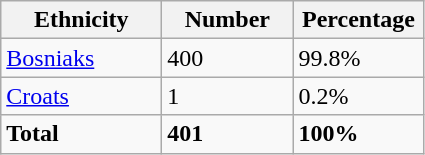<table class="wikitable">
<tr>
<th width="100px">Ethnicity</th>
<th width="80px">Number</th>
<th width="80px">Percentage</th>
</tr>
<tr>
<td><a href='#'>Bosniaks</a></td>
<td>400</td>
<td>99.8%</td>
</tr>
<tr>
<td><a href='#'>Croats</a></td>
<td>1</td>
<td>0.2%</td>
</tr>
<tr>
<td><strong>Total</strong></td>
<td><strong>401</strong></td>
<td><strong>100%</strong></td>
</tr>
</table>
